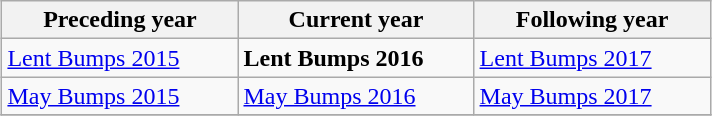<table class="wikitable" style="margin: 1em auto;">
<tr>
<th width=150>Preceding year</th>
<th width=150>Current year</th>
<th width=150>Following year</th>
</tr>
<tr>
<td><a href='#'>Lent Bumps 2015</a></td>
<td><strong>Lent Bumps 2016</strong></td>
<td><a href='#'>Lent Bumps 2017</a></td>
</tr>
<tr>
<td><a href='#'>May Bumps 2015</a></td>
<td><a href='#'>May Bumps 2016</a></td>
<td><a href='#'>May Bumps 2017</a></td>
</tr>
<tr>
</tr>
</table>
